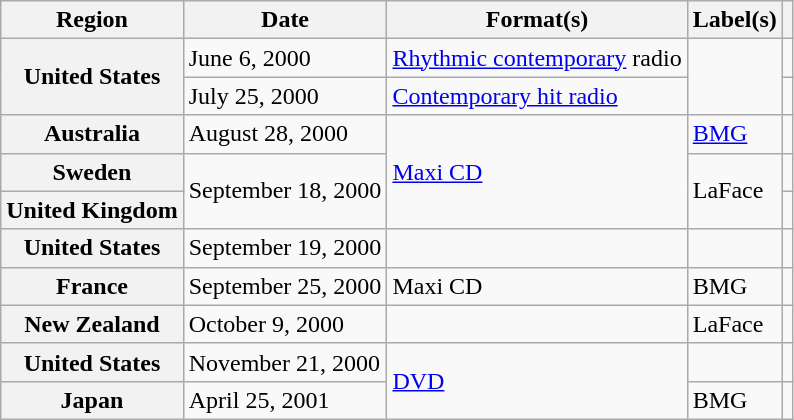<table class="wikitable plainrowheaders">
<tr>
<th scope="col">Region</th>
<th scope="col">Date</th>
<th scope="col">Format(s)</th>
<th scope="col">Label(s)</th>
<th scope="col"></th>
</tr>
<tr>
<th scope="row" rowspan="2">United States</th>
<td>June 6, 2000</td>
<td><a href='#'>Rhythmic contemporary</a> radio</td>
<td rowspan="2"></td>
<td></td>
</tr>
<tr>
<td>July 25, 2000</td>
<td><a href='#'>Contemporary hit radio</a></td>
<td></td>
</tr>
<tr>
<th scope="row">Australia</th>
<td>August 28, 2000</td>
<td rowspan="3"><a href='#'>Maxi CD</a></td>
<td><a href='#'>BMG</a></td>
<td></td>
</tr>
<tr>
<th scope="row">Sweden</th>
<td rowspan="2">September 18, 2000</td>
<td rowspan="2">LaFace</td>
<td></td>
</tr>
<tr>
<th scope="row">United Kingdom</th>
<td></td>
</tr>
<tr>
<th scope="row">United States</th>
<td>September 19, 2000</td>
<td></td>
<td></td>
<td></td>
</tr>
<tr>
<th scope="row">France</th>
<td>September 25, 2000</td>
<td>Maxi CD</td>
<td>BMG</td>
<td></td>
</tr>
<tr>
<th scope="row">New Zealand</th>
<td>October 9, 2000</td>
<td></td>
<td>LaFace</td>
<td></td>
</tr>
<tr>
<th scope="row">United States</th>
<td>November 21, 2000</td>
<td rowspan="2"><a href='#'>DVD</a></td>
<td></td>
<td></td>
</tr>
<tr>
<th scope="row">Japan</th>
<td>April 25, 2001</td>
<td>BMG</td>
<td></td>
</tr>
</table>
